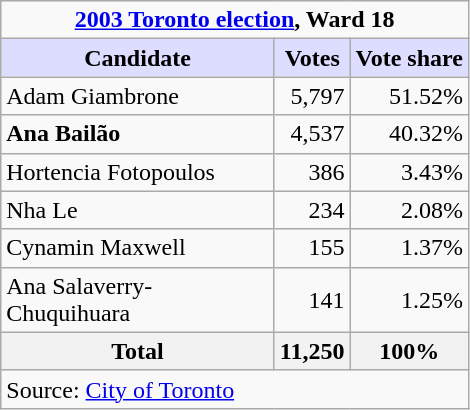<table class="wikitable">
<tr>
<td colspan="3" style="text-align:center;"><strong><a href='#'>2003 Toronto election</a>, Ward 18</strong></td>
</tr>
<tr>
<th style="background:#ddf; width:175px;">Candidate</th>
<th style="background:#ddf;">Votes</th>
<th style="background:#ddf;">Vote share</th>
</tr>
<tr>
<td>Adam Giambrone</td>
<td align=right>5,797</td>
<td align=right>51.52%</td>
</tr>
<tr>
<td><strong>Ana Bailão</strong></td>
<td align="right">4,537</td>
<td align=right>40.32%</td>
</tr>
<tr>
<td>Hortencia Fotopoulos</td>
<td align=right>386</td>
<td align=right>3.43%</td>
</tr>
<tr>
<td>Nha Le</td>
<td align=right>234</td>
<td align=right>2.08%</td>
</tr>
<tr>
<td>Cynamin Maxwell</td>
<td align=right>155</td>
<td align=right>1.37%</td>
</tr>
<tr>
<td>Ana Salaverry-Chuquihuara</td>
<td align=right>141</td>
<td align=right>1.25%</td>
</tr>
<tr>
<th>Total</th>
<th align=right>11,250</th>
<th align=right>100%</th>
</tr>
<tr>
<td colspan="3">Source: <a href='#'>City of Toronto</a><strong></strong></td>
</tr>
</table>
